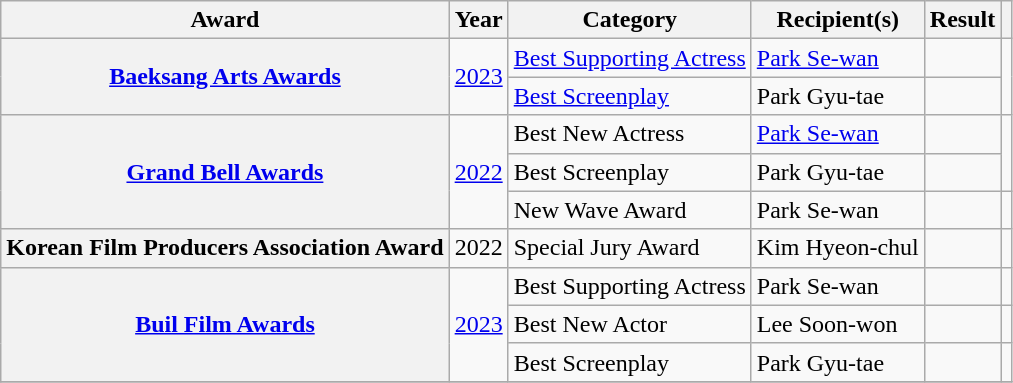<table class="wikitable sortable plainrowheaders">
<tr>
<th scope="col">Award</th>
<th scope="col">Year</th>
<th scope="col">Category</th>
<th scope="col">Recipient(s)</th>
<th scope="col">Result</th>
<th scope="col" class="unsortable"></th>
</tr>
<tr>
<th scope="row"  rowspan="2"><a href='#'>Baeksang Arts Awards</a></th>
<td rowspan="2"><a href='#'>2023</a></td>
<td><a href='#'>Best Supporting Actress</a></td>
<td><a href='#'>Park Se-wan</a></td>
<td></td>
<td style="text-align:center" rowspan="2"></td>
</tr>
<tr>
<td><a href='#'>Best Screenplay</a></td>
<td>Park Gyu-tae</td>
<td></td>
</tr>
<tr>
<th scope="row" rowspan=3><a href='#'>Grand Bell Awards</a></th>
<td rowspan=3><a href='#'>2022</a></td>
<td>Best New Actress</td>
<td><a href='#'>Park Se-wan</a></td>
<td></td>
<td style="text-align: center;" rowspan="2"></td>
</tr>
<tr>
<td>Best Screenplay</td>
<td>Park Gyu-tae</td>
<td></td>
</tr>
<tr>
<td>New Wave Award</td>
<td>Park Se-wan</td>
<td></td>
<td style="text-align:center"></td>
</tr>
<tr>
<th scope="row" rowspan=1>Korean Film Producers Association Award</th>
<td>2022</td>
<td>Special Jury Award</td>
<td>Kim Hyeon-chul</td>
<td></td>
<td style="text-align:center" rowspan="1"></td>
</tr>
<tr>
<th scope="row" rowspan="3"><a href='#'>Buil Film Awards</a></th>
<td scope="row" rowspan="3"><a href='#'>2023</a></td>
<td>Best Supporting Actress</td>
<td>Park Se-wan</td>
<td></td>
<td></td>
</tr>
<tr>
<td>Best New Actor</td>
<td>Lee Soon-won</td>
<td></td>
<td></td>
</tr>
<tr>
<td>Best Screenplay</td>
<td>Park Gyu-tae</td>
<td></td>
<td></td>
</tr>
<tr>
</tr>
</table>
